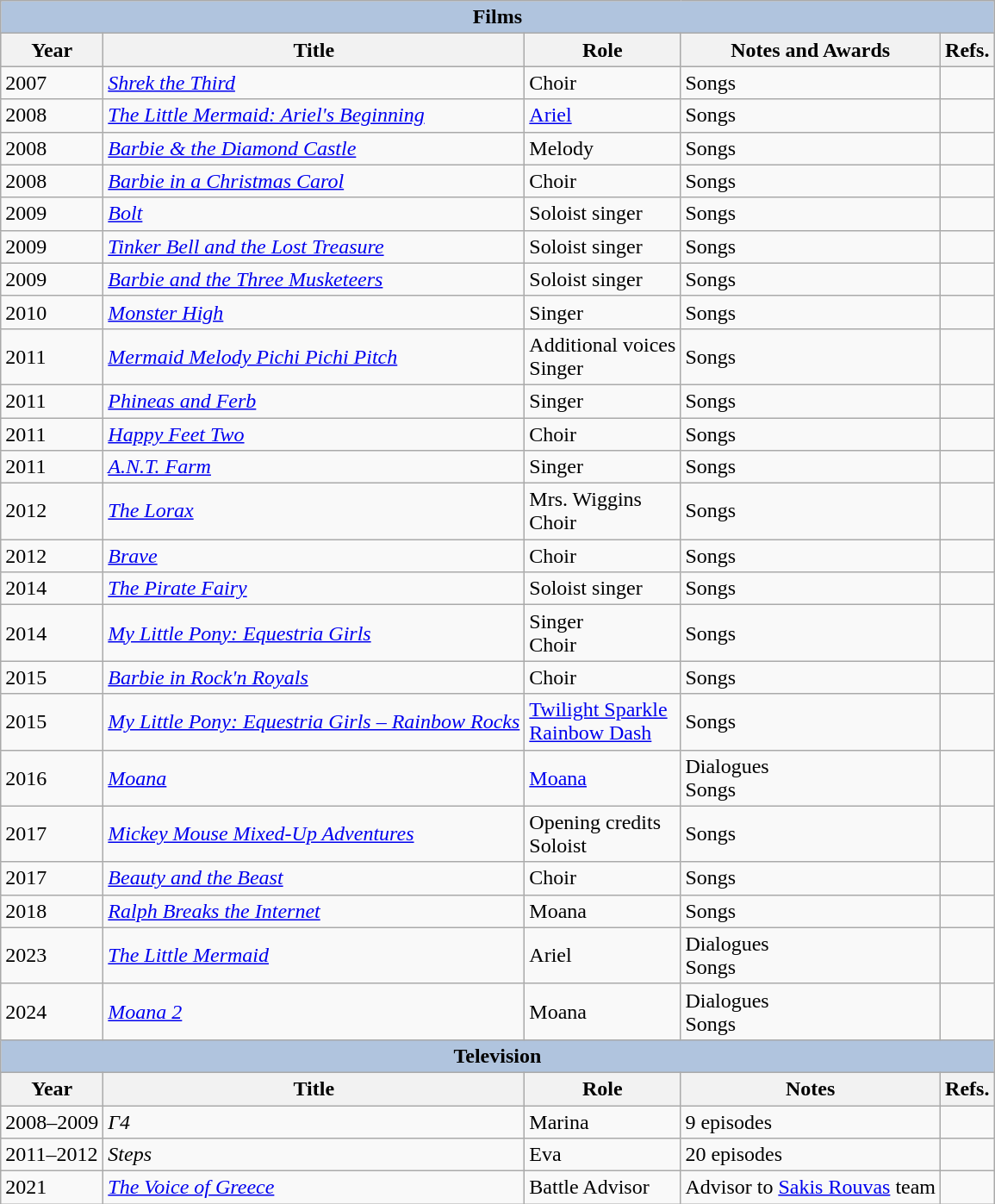<table class="wikitable">
<tr>
<th colspan="5" style="background: LightSteelBlue;">Films</th>
</tr>
<tr style="background:#ccc; text-align:center;">
<th>Year</th>
<th>Title</th>
<th>Role</th>
<th>Notes and Awards</th>
<th><strong>Refs.</strong></th>
</tr>
<tr>
<td>2007</td>
<td><em><a href='#'>Shrek the Third</a></em></td>
<td>Choir</td>
<td>Songs</td>
<td></td>
</tr>
<tr>
<td>2008</td>
<td><em><a href='#'>The Little Mermaid: Ariel's Beginning</a></em></td>
<td><a href='#'>Ariel</a></td>
<td>Songs</td>
<td></td>
</tr>
<tr>
<td>2008</td>
<td><em><a href='#'>Barbie & the Diamond Castle</a></em></td>
<td>Melody</td>
<td>Songs</td>
<td></td>
</tr>
<tr>
<td>2008</td>
<td><em><a href='#'>Barbie in a Christmas Carol</a></em></td>
<td>Choir</td>
<td>Songs</td>
<td></td>
</tr>
<tr>
<td>2009</td>
<td><em><a href='#'>Bolt</a></em></td>
<td>Soloist singer</td>
<td>Songs</td>
<td></td>
</tr>
<tr>
<td>2009</td>
<td><em><a href='#'>Tinker Bell and the Lost Treasure</a></em></td>
<td>Soloist singer</td>
<td>Songs</td>
<td></td>
</tr>
<tr>
<td>2009</td>
<td><em><a href='#'>Barbie and the Three Musketeers</a></em></td>
<td>Soloist singer</td>
<td>Songs</td>
<td></td>
</tr>
<tr>
<td>2010</td>
<td><em><a href='#'>Monster High</a></em></td>
<td>Singer</td>
<td>Songs</td>
<td></td>
</tr>
<tr>
<td>2011</td>
<td><em><a href='#'>Mermaid Melody Pichi Pichi Pitch</a></em></td>
<td>Additional voices<br>Singer</td>
<td>Songs</td>
<td></td>
</tr>
<tr>
<td>2011</td>
<td><em><a href='#'>Phineas and Ferb</a></em></td>
<td>Singer</td>
<td>Songs</td>
<td></td>
</tr>
<tr>
<td>2011</td>
<td><em><a href='#'>Happy Feet Two</a></em></td>
<td>Choir</td>
<td>Songs</td>
<td></td>
</tr>
<tr>
<td>2011</td>
<td><em><a href='#'>A.N.T. Farm</a></em></td>
<td>Singer</td>
<td>Songs</td>
<td></td>
</tr>
<tr>
<td>2012</td>
<td><em><a href='#'>The Lorax</a></em></td>
<td>Mrs. Wiggins<br>Choir</td>
<td>Songs</td>
<td></td>
</tr>
<tr>
<td>2012</td>
<td><em><a href='#'>Brave</a></em></td>
<td>Choir</td>
<td>Songs</td>
<td></td>
</tr>
<tr>
<td>2014</td>
<td><em><a href='#'>The Pirate Fairy</a></em></td>
<td>Soloist singer</td>
<td>Songs</td>
<td></td>
</tr>
<tr>
<td>2014</td>
<td><em><a href='#'>My Little Pony: Equestria Girls</a></em></td>
<td>Singer<br>Choir</td>
<td>Songs</td>
<td></td>
</tr>
<tr>
<td>2015</td>
<td><em><a href='#'>Barbie in Rock'n Royals</a></em></td>
<td>Choir</td>
<td>Songs</td>
<td></td>
</tr>
<tr>
<td>2015</td>
<td><em><a href='#'>My Little Pony: Equestria Girls – Rainbow Rocks</a></em></td>
<td><a href='#'>Twilight Sparkle</a><br><a href='#'>Rainbow Dash</a></td>
<td>Songs</td>
<td></td>
</tr>
<tr>
<td>2016</td>
<td><em><a href='#'>Moana</a></em></td>
<td><a href='#'>Moana</a></td>
<td>Dialogues<br>Songs</td>
<td></td>
</tr>
<tr>
<td>2017</td>
<td><em><a href='#'>Mickey Mouse Mixed-Up Adventures</a></em></td>
<td>Opening credits<br>Soloist</td>
<td>Songs</td>
<td></td>
</tr>
<tr>
<td>2017</td>
<td><em><a href='#'>Beauty and the Beast</a></em></td>
<td>Choir</td>
<td>Songs</td>
<td></td>
</tr>
<tr>
<td>2018</td>
<td><em><a href='#'>Ralph Breaks the Internet</a></em></td>
<td>Moana</td>
<td>Songs</td>
<td></td>
</tr>
<tr>
<td>2023</td>
<td><em><a href='#'>The Little Mermaid</a></em></td>
<td>Ariel</td>
<td>Dialogues<br>Songs</td>
<td></td>
</tr>
<tr>
<td>2024</td>
<td><em><a href='#'>Moana 2</a> </em></td>
<td>Moana</td>
<td>Dialogues<br>Songs</td>
<td></td>
</tr>
<tr>
<th ! colspan="5" style="background: LightSteelBlue;"><strong>Television</strong></th>
</tr>
<tr>
<th>Year</th>
<th>Title</th>
<th>Role</th>
<th>Notes</th>
<th><strong>Refs.</strong></th>
</tr>
<tr>
<td>2008–2009</td>
<td><em>Γ4</em></td>
<td>Marina</td>
<td>9 episodes</td>
<td></td>
</tr>
<tr>
<td>2011–2012</td>
<td><em>Steps</em></td>
<td>Eva</td>
<td>20 episodes</td>
<td></td>
</tr>
<tr>
<td>2021</td>
<td><em><a href='#'>The Voice of Greece</a></em></td>
<td>Battle Advisor</td>
<td>Advisor to <a href='#'>Sakis Rouvas</a> team</td>
<td></td>
</tr>
</table>
